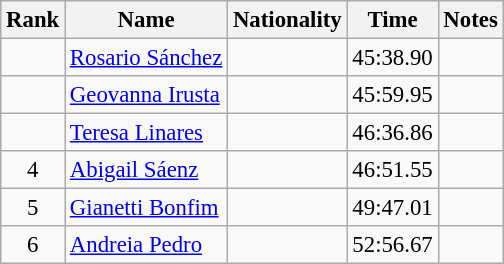<table class="wikitable sortable" style="text-align:center;font-size:95%">
<tr>
<th>Rank</th>
<th>Name</th>
<th>Nationality</th>
<th>Time</th>
<th>Notes</th>
</tr>
<tr>
<td></td>
<td align=left><a href='#'>Rosario Sánchez</a></td>
<td align=left></td>
<td>45:38.90</td>
<td></td>
</tr>
<tr>
<td></td>
<td align=left><a href='#'>Geovanna Irusta</a></td>
<td align=left></td>
<td>45:59.95</td>
<td></td>
</tr>
<tr>
<td></td>
<td align=left><a href='#'>Teresa Linares</a></td>
<td align=left></td>
<td>46:36.86</td>
<td></td>
</tr>
<tr>
<td>4</td>
<td align=left><a href='#'>Abigail Sáenz</a></td>
<td align=left></td>
<td>46:51.55</td>
<td></td>
</tr>
<tr>
<td>5</td>
<td align=left><a href='#'>Gianetti Bonfim</a></td>
<td align=left></td>
<td>49:47.01</td>
<td></td>
</tr>
<tr>
<td>6</td>
<td align=left><a href='#'>Andreia Pedro</a></td>
<td align=left></td>
<td>52:56.67</td>
<td></td>
</tr>
</table>
